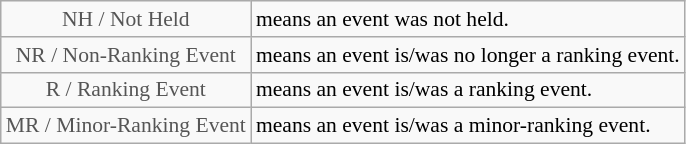<table class="wikitable" style="font-size:90%">
<tr>
<td style="text-align:center; color:#555555;" colspan="4">NH / Not Held</td>
<td>means an event was not held.</td>
</tr>
<tr>
<td style="text-align:center; color:#555555;" colspan="4">NR / Non-Ranking Event</td>
<td>means an event is/was no longer a ranking event.</td>
</tr>
<tr>
<td style="text-align:center; color:#555555;" colspan="4">R / Ranking Event</td>
<td>means an event is/was a ranking event.</td>
</tr>
<tr>
<td style="text-align:center; color:#555555;" colspan="4">MR / Minor-Ranking Event</td>
<td>means an event is/was a minor-ranking event.</td>
</tr>
</table>
